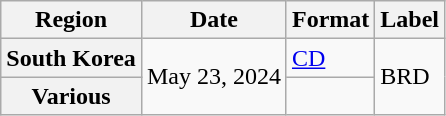<table class="wikitable plainrowheaders">
<tr>
<th scope="col">Region</th>
<th scope="col">Date</th>
<th scope="col">Format</th>
<th scope="col">Label</th>
</tr>
<tr>
<th scope="row">South Korea</th>
<td rowspan="2">May 23, 2024</td>
<td><a href='#'>CD</a></td>
<td rowspan="2">BRD</td>
</tr>
<tr>
<th scope="row">Various</th>
<td></td>
</tr>
</table>
